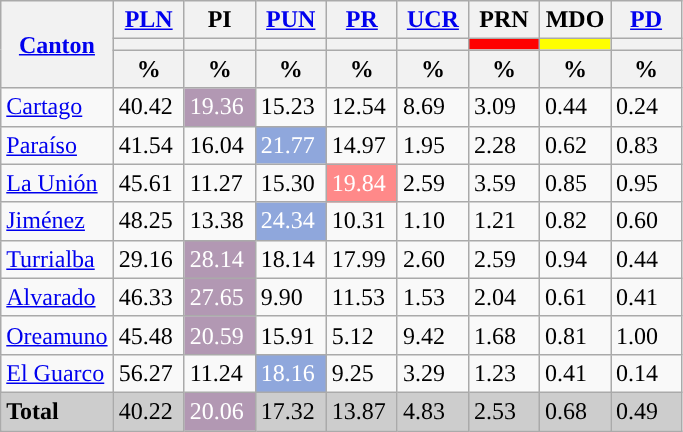<table class="wikitable mw-collapsible mw-collapsed">
<tr>
<th rowspan="3"><a href='#'>Canton</a></th>
<th colspan="1" width="40px"><a href='#'>PLN</a></th>
<th colspan="1" width="40px">PI</th>
<th colspan="1" width="40px"><a href='#'>PUN</a></th>
<th colspan="1" width="40px"><a href='#'>PR</a></th>
<th colspan="1" width="40px"><a href='#'>UCR</a></th>
<th colspan="1" width="40px">PRN</th>
<th colspan="1" width="40px">MDO</th>
<th colspan="1" width="40px"><a href='#'>PD</a></th>
</tr>
<tr>
<th style="background:"></th>
<th style="background:"></th>
<th style="background:"></th>
<th style="background:"></th>
<th style="background:"></th>
<th style="background:red"></th>
<th style="background:yellow"></th>
<th style="background:"></th>
</tr>
<tr>
<th data-sort-type="number">%</th>
<th data-sort-type="number">%</th>
<th data-sort-type="number">%</th>
<th data-sort-type="number">%</th>
<th data-sort-type="number">%</th>
<th data-sort-type="number">%</th>
<th data-sort-type="number">%</th>
<th data-sort-type="number">%</th>
</tr>
<tr>
<td align="left"><a href='#'>Cartago</a></td>
<td style="background:">40.42</td>
<td style="background:#b298b3; color:white;">19.36</td>
<td>15.23</td>
<td>12.54</td>
<td>8.69</td>
<td>3.09</td>
<td>0.44</td>
<td>0.24</td>
</tr>
<tr>
<td align="left"><a href='#'>Paraíso</a></td>
<td style="background:">41.54</td>
<td>16.04</td>
<td style="background:#8fa7dc; color:white;">21.77</td>
<td>14.97</td>
<td>1.95</td>
<td>2.28</td>
<td>0.62</td>
<td>0.83</td>
</tr>
<tr>
<td align="left"><a href='#'>La Unión</a></td>
<td style="background:">45.61</td>
<td>11.27</td>
<td>15.30</td>
<td style="background:#ff8989; color:white;">19.84</td>
<td>2.59</td>
<td>3.59</td>
<td>0.85</td>
<td>0.95</td>
</tr>
<tr>
<td align="left"><a href='#'>Jiménez</a></td>
<td style="background:">48.25</td>
<td>13.38</td>
<td style="background:#8fa7dc; color:white;">24.34</td>
<td>10.31</td>
<td>1.10</td>
<td>1.21</td>
<td>0.82</td>
<td>0.60</td>
</tr>
<tr>
<td align="left"><a href='#'>Turrialba</a></td>
<td style="background:">29.16</td>
<td style="background:#b298b3; color:white;">28.14</td>
<td>18.14</td>
<td>17.99</td>
<td>2.60</td>
<td>2.59</td>
<td>0.94</td>
<td>0.44</td>
</tr>
<tr>
<td align="left"><a href='#'>Alvarado</a></td>
<td style="background:">46.33</td>
<td style="background:#b298b3; color:white;">27.65</td>
<td>9.90</td>
<td>11.53</td>
<td>1.53</td>
<td>2.04</td>
<td>0.61</td>
<td>0.41</td>
</tr>
<tr>
<td align="left"><a href='#'>Oreamuno</a></td>
<td style="background:">45.48</td>
<td style="background:#b298b3; color:white;">20.59</td>
<td>15.91</td>
<td>5.12</td>
<td>9.42</td>
<td>1.68</td>
<td>0.81</td>
<td>1.00</td>
</tr>
<tr>
<td align="left"><a href='#'>El Guarco</a></td>
<td style="background:">56.27</td>
<td>11.24</td>
<td style="background:#8fa7dc; color:white;">18.16</td>
<td>9.25</td>
<td>3.29</td>
<td>1.23</td>
<td>0.41</td>
<td>0.14</td>
</tr>
<tr style="background:#CDCDCD;">
<td align="left"><strong>Total</strong></td>
<td style="background:">40.22</td>
<td style="background:#b298b3; color:white;">20.06</td>
<td>17.32</td>
<td>13.87</td>
<td>4.83</td>
<td>2.53</td>
<td>0.68</td>
<td>0.49</td>
</tr>
</table>
